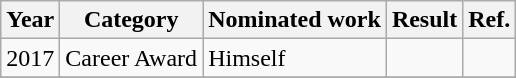<table class="wikitable sortable">
<tr>
<th>Year</th>
<th>Category</th>
<th>Nominated work</th>
<th>Result</th>
<th>Ref.</th>
</tr>
<tr>
<td>2017</td>
<td>Career Award</td>
<td>Himself</td>
<td></td>
<td></td>
</tr>
<tr>
</tr>
</table>
